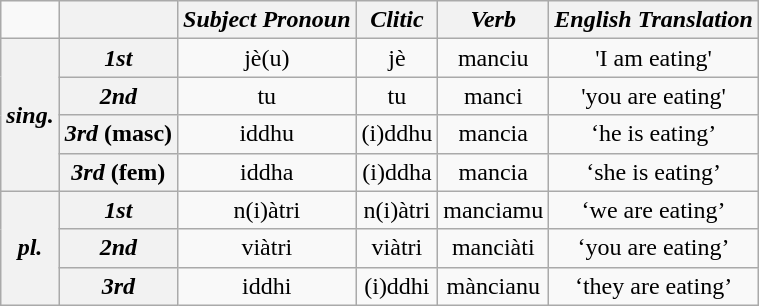<table class="wikitable">
<tr>
<td></td>
<th></th>
<th><em>Subject Pronoun</em></th>
<th><em>Clitic</em></th>
<th><em>Verb</em></th>
<th><em>English Translation</em></th>
</tr>
<tr>
<th rowspan="4"><em>sing.</em></th>
<th><em>1st</em></th>
<td colspan="1" align="center">jè(u)</td>
<td colspan="1" align="center">jè</td>
<td colspan="1" align="center">manciu</td>
<td colspan="1" align="center">'I am eating'</td>
</tr>
<tr>
<th><em>2nd</em></th>
<td colspan="1" align="center">tu</td>
<td colspan="1" align="center">tu</td>
<td colspan="1" align="center">manci</td>
<td colspan="1" align="center">'you are eating'</td>
</tr>
<tr>
<th><em>3rd</em> (masc)</th>
<td colspan="1" align="center">iddhu</td>
<td colspan="1" align="center">(i)ddhu</td>
<td colspan="1" align="center">mancia</td>
<td colspan="1" align="center">‘he is eating’</td>
</tr>
<tr>
<th><em>3rd</em> (fem)</th>
<td colspan="1" align="center">iddha</td>
<td colspan="1" align="center">(i)ddha</td>
<td colspan="1" align="center">mancia</td>
<td colspan="1" align="center">‘she is eating’</td>
</tr>
<tr>
<th rowspan="3"><em>pl.</em></th>
<th><em>1st</em></th>
<td colspan="1" align="center">n(i)àtri</td>
<td colspan="1" align="center">n(i)àtri</td>
<td colspan="1" align="center">manciamu</td>
<td colspan="1" align="center">‘we are eating’</td>
</tr>
<tr>
<th><em>2nd</em></th>
<td colspan="1" align="center">viàtri</td>
<td colspan="1" align="center">viàtri</td>
<td colspan="1" align="center">manciàti</td>
<td colspan="1" align="center">‘you are eating’</td>
</tr>
<tr>
<th><em>3rd</em></th>
<td colspan="1" align="center">iddhi</td>
<td colspan="1" align="center">(i)ddhi</td>
<td colspan="1" align="center">màncianu</td>
<td colspan="1" align="center">‘they are eating’</td>
</tr>
</table>
